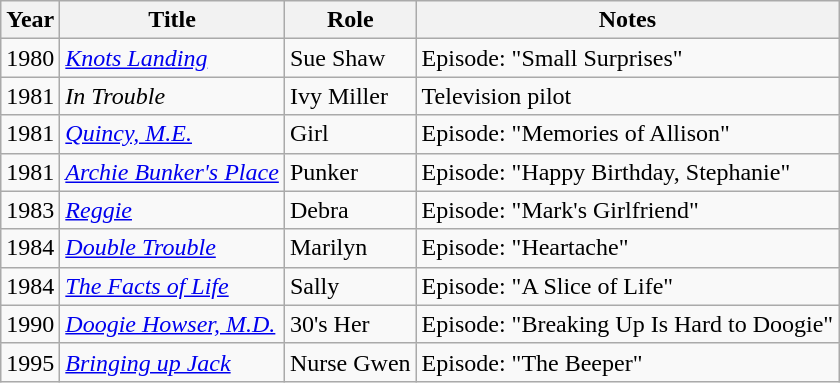<table class="wikitable sortable">
<tr>
<th>Year</th>
<th>Title</th>
<th>Role</th>
<th class="unsortable">Notes</th>
</tr>
<tr>
<td>1980</td>
<td><em><a href='#'>Knots Landing</a></em></td>
<td>Sue Shaw</td>
<td>Episode: "Small Surprises"</td>
</tr>
<tr>
<td>1981</td>
<td><em>In Trouble</em></td>
<td>Ivy Miller</td>
<td>Television pilot</td>
</tr>
<tr>
<td>1981</td>
<td><em><a href='#'>Quincy, M.E.</a></em></td>
<td>Girl</td>
<td>Episode: "Memories of Allison"</td>
</tr>
<tr>
<td>1981</td>
<td><em><a href='#'>Archie Bunker's Place</a></em></td>
<td>Punker</td>
<td>Episode: "Happy Birthday, Stephanie"</td>
</tr>
<tr>
<td>1983</td>
<td><em><a href='#'>Reggie</a></em></td>
<td>Debra</td>
<td>Episode: "Mark's Girlfriend"</td>
</tr>
<tr>
<td>1984</td>
<td><em><a href='#'>Double Trouble</a></em></td>
<td>Marilyn</td>
<td>Episode: "Heartache"</td>
</tr>
<tr>
<td>1984</td>
<td><em><a href='#'>The Facts of Life</a></em></td>
<td>Sally</td>
<td>Episode: "A Slice of Life"</td>
</tr>
<tr>
<td>1990</td>
<td><em><a href='#'>Doogie Howser, M.D.</a></em></td>
<td>30's Her</td>
<td>Episode: "Breaking Up Is Hard to Doogie"</td>
</tr>
<tr>
<td>1995</td>
<td><em><a href='#'>Bringing up Jack</a></em></td>
<td>Nurse Gwen</td>
<td>Episode: "The Beeper"</td>
</tr>
</table>
